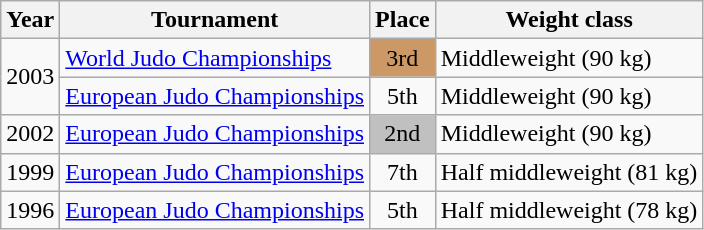<table class=wikitable>
<tr>
<th>Year</th>
<th>Tournament</th>
<th>Place</th>
<th>Weight class</th>
</tr>
<tr>
<td rowspan=2>2003</td>
<td><a href='#'>World Judo Championships</a></td>
<td bgcolor="cc9966" align="center">3rd</td>
<td>Middleweight (90 kg)</td>
</tr>
<tr>
<td><a href='#'>European Judo Championships</a></td>
<td align="center">5th</td>
<td>Middleweight (90 kg)</td>
</tr>
<tr>
<td>2002</td>
<td><a href='#'>European Judo Championships</a></td>
<td bgcolor="silver" align="center">2nd</td>
<td>Middleweight (90 kg)</td>
</tr>
<tr>
<td>1999</td>
<td><a href='#'>European Judo Championships</a></td>
<td align="center">7th</td>
<td>Half middleweight (81 kg)</td>
</tr>
<tr>
<td>1996</td>
<td><a href='#'>European Judo Championships</a></td>
<td align="center">5th</td>
<td>Half middleweight (78 kg)</td>
</tr>
</table>
